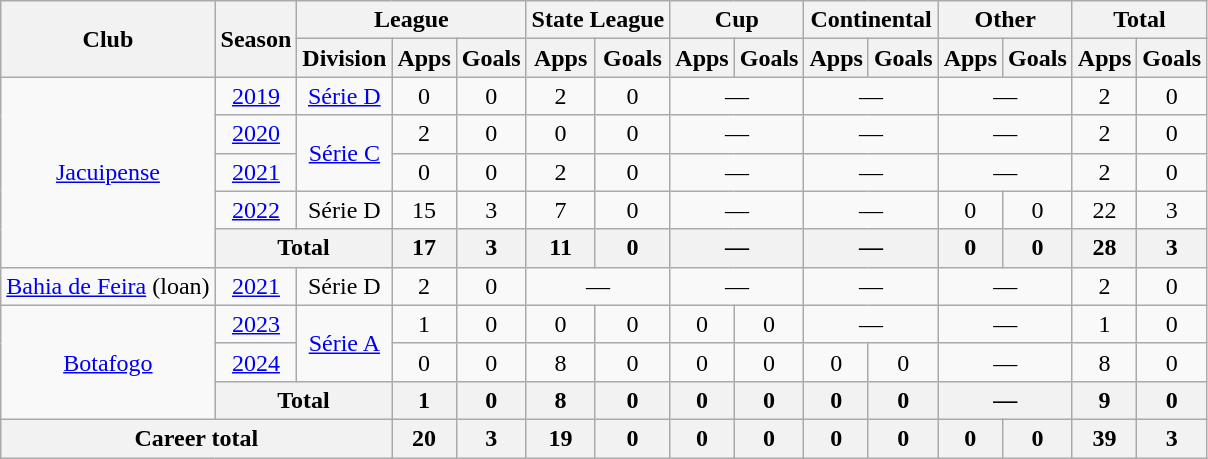<table class="wikitable" style="text-align: center">
<tr>
<th rowspan="2">Club</th>
<th rowspan="2">Season</th>
<th colspan="3">League</th>
<th colspan="2">State League</th>
<th colspan="2">Cup</th>
<th colspan="2">Continental</th>
<th colspan="2">Other</th>
<th colspan="2">Total</th>
</tr>
<tr>
<th>Division</th>
<th>Apps</th>
<th>Goals</th>
<th>Apps</th>
<th>Goals</th>
<th>Apps</th>
<th>Goals</th>
<th>Apps</th>
<th>Goals</th>
<th>Apps</th>
<th>Goals</th>
<th>Apps</th>
<th>Goals</th>
</tr>
<tr>
<td rowspan="5"><a href='#'>Jacuipense</a></td>
<td><a href='#'>2019</a></td>
<td><a href='#'>Série D</a></td>
<td>0</td>
<td>0</td>
<td>2</td>
<td>0</td>
<td colspan="2">—</td>
<td colspan="2">—</td>
<td colspan="2">—</td>
<td>2</td>
<td>0</td>
</tr>
<tr>
<td><a href='#'>2020</a></td>
<td rowspan="2"><a href='#'>Série C</a></td>
<td>2</td>
<td>0</td>
<td>0</td>
<td>0</td>
<td colspan="2">—</td>
<td colspan="2">—</td>
<td colspan="2">—</td>
<td>2</td>
<td>0</td>
</tr>
<tr>
<td><a href='#'>2021</a></td>
<td>0</td>
<td>0</td>
<td>2</td>
<td>0</td>
<td colspan="2">—</td>
<td colspan="2">—</td>
<td colspan="2">—</td>
<td>2</td>
<td>0</td>
</tr>
<tr>
<td><a href='#'>2022</a></td>
<td>Série D</td>
<td>15</td>
<td>3</td>
<td>7</td>
<td>0</td>
<td colspan="2">—</td>
<td colspan="2">—</td>
<td>0</td>
<td>0</td>
<td>22</td>
<td>3</td>
</tr>
<tr>
<th colspan="2">Total</th>
<th>17</th>
<th>3</th>
<th>11</th>
<th>0</th>
<th colspan="2">—</th>
<th colspan="2">—</th>
<th>0</th>
<th>0</th>
<th>28</th>
<th>3</th>
</tr>
<tr>
<td><a href='#'>Bahia de Feira</a> (loan)</td>
<td><a href='#'>2021</a></td>
<td>Série D</td>
<td>2</td>
<td>0</td>
<td colspan="2">—</td>
<td colspan="2">—</td>
<td colspan="2">—</td>
<td colspan="2">—</td>
<td>2</td>
<td>0</td>
</tr>
<tr>
<td rowspan="3"><a href='#'>Botafogo</a></td>
<td><a href='#'>2023</a></td>
<td rowspan="2"><a href='#'>Série A</a></td>
<td>1</td>
<td>0</td>
<td>0</td>
<td>0</td>
<td>0</td>
<td>0</td>
<td colspan="2">—</td>
<td colspan="2">—</td>
<td>1</td>
<td>0</td>
</tr>
<tr>
<td><a href='#'>2024</a></td>
<td>0</td>
<td>0</td>
<td>8</td>
<td>0</td>
<td>0</td>
<td>0</td>
<td>0</td>
<td>0</td>
<td colspan="2">—</td>
<td>8</td>
<td>0</td>
</tr>
<tr>
<th colspan="2">Total</th>
<th>1</th>
<th>0</th>
<th>8</th>
<th>0</th>
<th>0</th>
<th>0</th>
<th>0</th>
<th>0</th>
<th colspan="2">—</th>
<th>9</th>
<th>0</th>
</tr>
<tr>
<th colspan="3"><strong>Career total</strong></th>
<th>20</th>
<th>3</th>
<th>19</th>
<th>0</th>
<th>0</th>
<th>0</th>
<th>0</th>
<th>0</th>
<th>0</th>
<th>0</th>
<th>39</th>
<th>3</th>
</tr>
</table>
